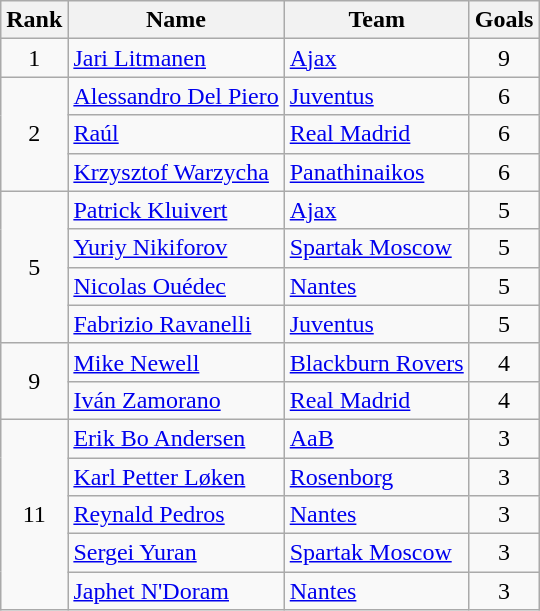<table class="wikitable" style="text-align:center">
<tr>
<th>Rank</th>
<th>Name</th>
<th>Team</th>
<th>Goals</th>
</tr>
<tr>
<td>1</td>
<td align="left"> <a href='#'>Jari Litmanen</a></td>
<td align="left"> <a href='#'>Ajax</a></td>
<td>9</td>
</tr>
<tr>
<td rowspan="3">2</td>
<td align="left"> <a href='#'>Alessandro Del Piero</a></td>
<td align="left"> <a href='#'>Juventus</a></td>
<td>6</td>
</tr>
<tr>
<td align="left"> <a href='#'>Raúl</a></td>
<td align="left"> <a href='#'>Real Madrid</a></td>
<td>6</td>
</tr>
<tr>
<td align="left"> <a href='#'>Krzysztof Warzycha</a></td>
<td align="left"> <a href='#'>Panathinaikos</a></td>
<td>6</td>
</tr>
<tr>
<td rowspan="4">5</td>
<td align="left"> <a href='#'>Patrick Kluivert</a></td>
<td align="left"> <a href='#'>Ajax</a></td>
<td>5</td>
</tr>
<tr>
<td align="left"> <a href='#'>Yuriy Nikiforov</a></td>
<td align="left"> <a href='#'>Spartak Moscow</a></td>
<td>5</td>
</tr>
<tr>
<td align="left"> <a href='#'>Nicolas Ouédec</a></td>
<td align="left"> <a href='#'>Nantes</a></td>
<td>5</td>
</tr>
<tr>
<td align="left"> <a href='#'>Fabrizio Ravanelli</a></td>
<td align="left"> <a href='#'>Juventus</a></td>
<td>5</td>
</tr>
<tr>
<td rowspan="2">9</td>
<td align="left"> <a href='#'>Mike Newell</a></td>
<td align="left"> <a href='#'>Blackburn Rovers</a></td>
<td>4</td>
</tr>
<tr>
<td align="left"> <a href='#'>Iván Zamorano</a></td>
<td align="left"> <a href='#'>Real Madrid</a></td>
<td>4</td>
</tr>
<tr>
<td rowspan="5">11</td>
<td align="left"> <a href='#'>Erik Bo Andersen</a></td>
<td align="left"> <a href='#'>AaB</a></td>
<td>3</td>
</tr>
<tr>
<td align="left"> <a href='#'>Karl Petter Løken</a></td>
<td align="left"> <a href='#'>Rosenborg</a></td>
<td>3</td>
</tr>
<tr>
<td align="left"> <a href='#'>Reynald Pedros</a></td>
<td align="left"> <a href='#'>Nantes</a></td>
<td>3</td>
</tr>
<tr>
<td align="left"> <a href='#'>Sergei Yuran</a></td>
<td align="left"> <a href='#'>Spartak Moscow</a></td>
<td>3</td>
</tr>
<tr>
<td align="left"> <a href='#'>Japhet N'Doram</a></td>
<td align="left"> <a href='#'>Nantes</a></td>
<td>3</td>
</tr>
</table>
